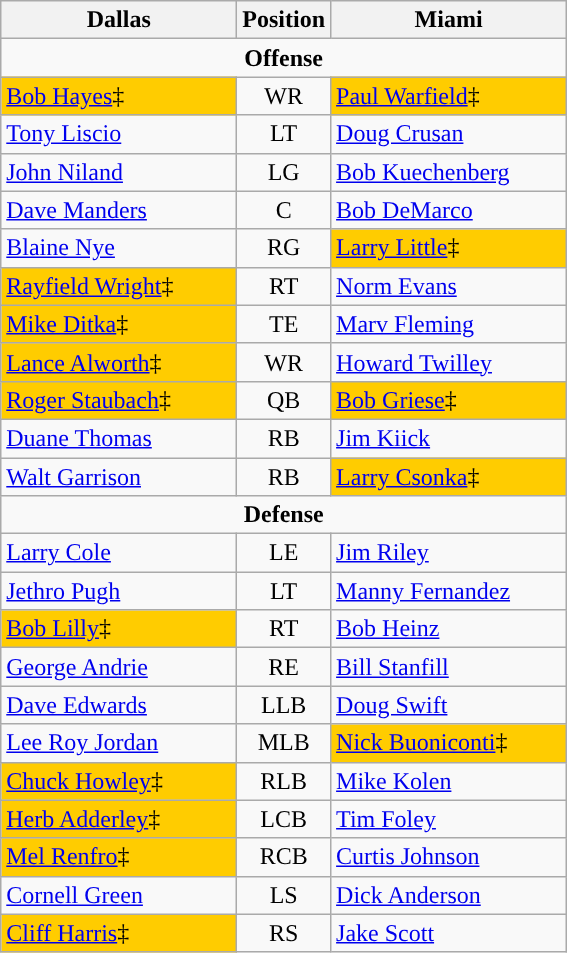<table class="wikitable">
<tr>
<th width="150px">Dallas</th>
<th>Position</th>
<th width="150px">Miami</th>
</tr>
<tr>
<td colspan="3" style="text-align:center;"><strong>Offense</strong></td>
</tr>
<tr>
<td bgcolor="#FFCC00"><a href='#'>Bob Hayes</a>‡</td>
<td style="text-align:center;">WR</td>
<td bgcolor="#FFCC00"><a href='#'>Paul Warfield</a>‡</td>
</tr>
<tr>
<td><a href='#'>Tony Liscio</a></td>
<td style="text-align:center;">LT</td>
<td><a href='#'>Doug Crusan</a></td>
</tr>
<tr>
<td><a href='#'>John Niland</a></td>
<td style="text-align:center;">LG</td>
<td><a href='#'>Bob Kuechenberg</a></td>
</tr>
<tr>
<td><a href='#'>Dave Manders</a></td>
<td style="text-align:center;">C</td>
<td><a href='#'>Bob DeMarco</a></td>
</tr>
<tr>
<td><a href='#'>Blaine Nye</a></td>
<td style="text-align:center;">RG</td>
<td bgcolor="#FFCC00"><a href='#'>Larry Little</a>‡</td>
</tr>
<tr>
<td bgcolor="#FFCC00"><a href='#'>Rayfield Wright</a>‡</td>
<td style="text-align:center;">RT</td>
<td><a href='#'>Norm Evans</a></td>
</tr>
<tr>
<td bgcolor="#FFCC00"><a href='#'>Mike Ditka</a>‡</td>
<td style="text-align:center;">TE</td>
<td><a href='#'>Marv Fleming</a></td>
</tr>
<tr>
<td bgcolor="#FFCC00"><a href='#'>Lance Alworth</a>‡</td>
<td style="text-align:center;">WR</td>
<td><a href='#'>Howard Twilley</a></td>
</tr>
<tr>
<td bgcolor="#FFCC00"><a href='#'>Roger Staubach</a>‡</td>
<td style="text-align:center;">QB</td>
<td bgcolor="#FFCC00"><a href='#'>Bob Griese</a>‡</td>
</tr>
<tr>
<td><a href='#'>Duane Thomas</a></td>
<td style="text-align:center;">RB</td>
<td><a href='#'>Jim Kiick</a></td>
</tr>
<tr>
<td><a href='#'>Walt Garrison</a></td>
<td style="text-align:center;">RB</td>
<td bgcolor="#FFCC00"><a href='#'>Larry Csonka</a>‡</td>
</tr>
<tr>
<td colspan="3" style="text-align:center;"><strong>Defense</strong></td>
</tr>
<tr>
<td><a href='#'>Larry Cole</a></td>
<td style="text-align:center;">LE</td>
<td><a href='#'>Jim Riley</a></td>
</tr>
<tr>
<td><a href='#'>Jethro Pugh</a></td>
<td style="text-align:center;">LT</td>
<td><a href='#'>Manny Fernandez</a></td>
</tr>
<tr>
<td bgcolor="#FFCC00"><a href='#'>Bob Lilly</a>‡</td>
<td style="text-align:center;">RT</td>
<td><a href='#'>Bob Heinz</a></td>
</tr>
<tr>
<td><a href='#'>George Andrie</a></td>
<td style="text-align:center;">RE</td>
<td><a href='#'>Bill Stanfill</a></td>
</tr>
<tr>
<td><a href='#'>Dave Edwards</a></td>
<td style="text-align:center;">LLB</td>
<td><a href='#'>Doug Swift</a></td>
</tr>
<tr>
<td><a href='#'>Lee Roy Jordan</a></td>
<td style="text-align:center;">MLB</td>
<td bgcolor="#FFCC00"><a href='#'>Nick Buoniconti</a>‡</td>
</tr>
<tr>
<td bgcolor="#FFCC00"><a href='#'>Chuck Howley</a>‡</td>
<td style="text-align:center;">RLB</td>
<td><a href='#'>Mike Kolen</a></td>
</tr>
<tr>
<td bgcolor="#FFCC00"><a href='#'>Herb Adderley</a>‡</td>
<td style="text-align:center;">LCB</td>
<td><a href='#'>Tim Foley</a></td>
</tr>
<tr>
<td bgcolor="#FFCC00"><a href='#'>Mel Renfro</a>‡</td>
<td style="text-align:center;">RCB</td>
<td><a href='#'>Curtis Johnson</a></td>
</tr>
<tr>
<td><a href='#'>Cornell Green</a></td>
<td style="text-align:center;">LS</td>
<td><a href='#'>Dick Anderson</a></td>
</tr>
<tr>
<td bgcolor="#FFCC00"><a href='#'>Cliff Harris</a>‡</td>
<td style="text-align:center;">RS</td>
<td><a href='#'>Jake Scott</a></td>
</tr>
</table>
